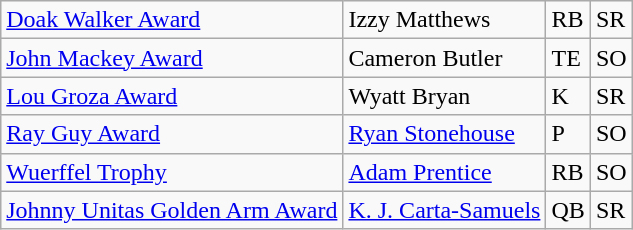<table class="wikitable">
<tr>
<td><a href='#'>Doak Walker Award</a></td>
<td>Izzy Matthews</td>
<td>RB</td>
<td>SR</td>
</tr>
<tr>
<td><a href='#'>John Mackey Award</a></td>
<td>Cameron Butler</td>
<td>TE</td>
<td>SO</td>
</tr>
<tr>
<td><a href='#'>Lou Groza Award</a></td>
<td>Wyatt Bryan</td>
<td>K</td>
<td>SR</td>
</tr>
<tr>
<td><a href='#'>Ray Guy Award</a></td>
<td><a href='#'>Ryan Stonehouse</a></td>
<td>P</td>
<td>SO</td>
</tr>
<tr>
<td><a href='#'>Wuerffel Trophy</a></td>
<td><a href='#'>Adam Prentice</a></td>
<td>RB</td>
<td>SO</td>
</tr>
<tr>
<td><a href='#'>Johnny Unitas Golden Arm Award</a></td>
<td><a href='#'>K. J. Carta-Samuels</a></td>
<td>QB</td>
<td>SR</td>
</tr>
</table>
